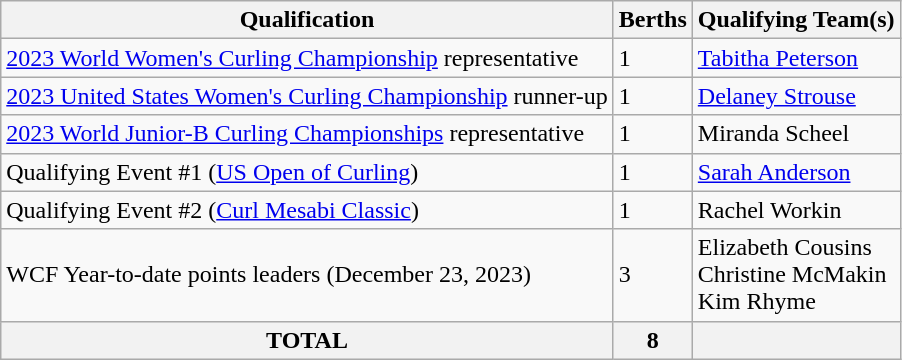<table class="wikitable" border="1">
<tr>
<th scope="col">Qualification</th>
<th scope="col">Berths</th>
<th scope="col">Qualifying Team(s)</th>
</tr>
<tr>
<td><a href='#'>2023 World Women's Curling Championship</a> representative</td>
<td>1</td>
<td> <a href='#'>Tabitha Peterson</a></td>
</tr>
<tr>
<td><a href='#'>2023 United States Women's Curling Championship</a> runner-up</td>
<td>1</td>
<td> <a href='#'>Delaney Strouse</a></td>
</tr>
<tr>
<td><a href='#'>2023 World Junior-B Curling Championships</a> representative</td>
<td>1</td>
<td> Miranda Scheel</td>
</tr>
<tr>
<td>Qualifying Event #1 (<a href='#'>US Open of Curling</a>)</td>
<td>1</td>
<td> <a href='#'>Sarah Anderson</a></td>
</tr>
<tr>
<td>Qualifying Event #2 (<a href='#'>Curl Mesabi Classic</a>)</td>
<td>1</td>
<td> Rachel Workin</td>
</tr>
<tr>
<td>WCF Year-to-date points leaders (December 23, 2023)</td>
<td>3</td>
<td> Elizabeth Cousins <br>  Christine McMakin <br>  Kim Rhyme</td>
</tr>
<tr>
<th>TOTAL</th>
<th>8</th>
<th></th>
</tr>
</table>
